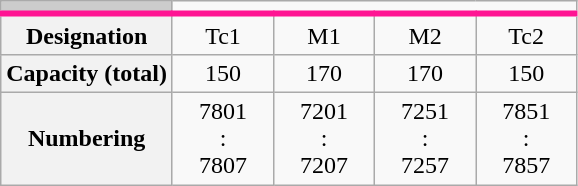<table class="wikitable" style="text-align:center">
<tr style="border-bottom: 4px solid deeppink">
<td style="background:#ccc"></td>
<td colspan="4"> </td>
</tr>
<tr>
<th>Designation</th>
<td width="60">Tc1</td>
<td width="60">M1</td>
<td width="60">M2</td>
<td width="60">Tc2</td>
</tr>
<tr>
<th>Capacity (total)</th>
<td>150</td>
<td>170</td>
<td>170</td>
<td>150</td>
</tr>
<tr>
<th>Numbering</th>
<td>7801<br>:<br>7807</td>
<td>7201<br>:<br>7207</td>
<td>7251<br>:<br>7257</td>
<td>7851<br>:<br>7857</td>
</tr>
</table>
